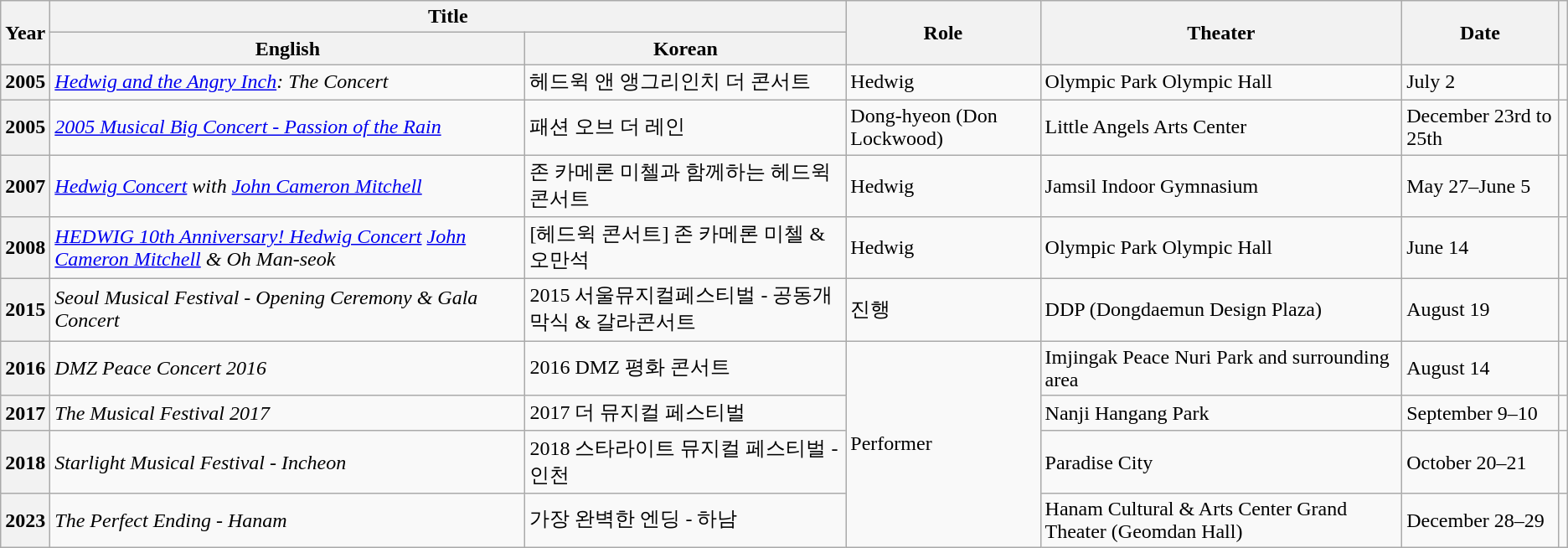<table class="wikitable sortable plainrowheaders">
<tr>
<th rowspan="2" scope="col">Year</th>
<th colspan="2" scope="col">Title</th>
<th rowspan="2" scope="col">Role</th>
<th rowspan="2" scope="col">Theater</th>
<th rowspan="2" scope="col" class="sortable">Date</th>
<th rowspan="2" scope="col" class="unsortable"></th>
</tr>
<tr>
<th>English</th>
<th>Korean</th>
</tr>
<tr>
<th scope="row">2005</th>
<td><em><a href='#'>Hedwig and the Angry Inch</a>: The Concert</em></td>
<td>헤드윅 앤 앵그리인치 더 콘서트</td>
<td>Hedwig</td>
<td>Olympic Park Olympic Hall</td>
<td>July 2</td>
<td></td>
</tr>
<tr>
<th scope="row">2005</th>
<td><em><a href='#'>2005 Musical Big Concert - Passion of the Rain</a></em></td>
<td>패션 오브 더 레인</td>
<td>Dong-hyeon (Don Lockwood)</td>
<td>Little Angels Arts Center</td>
<td>December 23rd to 25th</td>
<td></td>
</tr>
<tr>
<th scope="row">2007</th>
<td><em><a href='#'>Hedwig Concert</a> with <a href='#'>John Cameron Mitchell</a></em></td>
<td>존 카메론 미첼과 함께하는 헤드윅 콘서트</td>
<td>Hedwig</td>
<td>Jamsil Indoor Gymnasium</td>
<td>May 27–June 5</td>
<td></td>
</tr>
<tr>
<th scope="row">2008</th>
<td><em><a href='#'>HEDWIG 10th Anniversary! Hedwig Concert</a> <a href='#'>John Cameron Mitchell</a> & Oh Man-seok</em></td>
<td>[헤드윅 콘서트] 존 카메론 미첼 & 오만석</td>
<td>Hedwig</td>
<td>Olympic Park Olympic Hall</td>
<td>June 14</td>
<td></td>
</tr>
<tr>
<th scope="row">2015</th>
<td><em>Seoul Musical Festival - Opening Ceremony & Gala Concert</em></td>
<td>2015 서울뮤지컬페스티벌 - 공동개막식 & 갈라콘서트</td>
<td>진행</td>
<td>DDP (Dongdaemun Design Plaza)</td>
<td>August 19</td>
<td></td>
</tr>
<tr>
<th scope="row">2016</th>
<td><em>DMZ Peace Concert 2016</em></td>
<td>2016 DMZ 평화 콘서트</td>
<td rowspan="4">Performer</td>
<td>Imjingak Peace Nuri Park and surrounding area</td>
<td>August 14</td>
<td></td>
</tr>
<tr>
<th scope="row">2017</th>
<td><em>The Musical Festival 2017</em></td>
<td>2017 더 뮤지컬 페스티벌</td>
<td>Nanji Hangang Park</td>
<td>September 9–10</td>
<td></td>
</tr>
<tr>
<th scope="row">2018</th>
<td><em>Starlight Musical Festival - Incheon</em></td>
<td>2018 스타라이트 뮤지컬 페스티벌 - 인천</td>
<td>Paradise City</td>
<td>October 20–21</td>
<td></td>
</tr>
<tr>
<th scope="row">2023</th>
<td><em>The Perfect Ending - Hanam</em></td>
<td>가장 완벽한 엔딩 - 하남</td>
<td>Hanam Cultural & Arts Center Grand Theater (Geomdan Hall)</td>
<td>December 28–29</td>
<td></td>
</tr>
</table>
